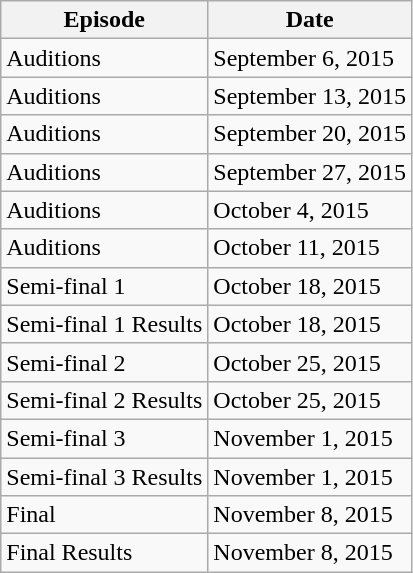<table class="wikitable">
<tr>
<th>Episode</th>
<th>Date</th>
</tr>
<tr>
<td>Auditions</td>
<td>September 6, 2015</td>
</tr>
<tr>
<td>Auditions</td>
<td>September 13, 2015</td>
</tr>
<tr>
<td>Auditions</td>
<td>September 20, 2015</td>
</tr>
<tr>
<td>Auditions</td>
<td>September 27, 2015</td>
</tr>
<tr>
<td>Auditions</td>
<td>October 4, 2015</td>
</tr>
<tr>
<td>Auditions</td>
<td>October 11, 2015</td>
</tr>
<tr>
<td>Semi-final 1</td>
<td>October 18, 2015</td>
</tr>
<tr>
<td>Semi-final 1 Results</td>
<td>October 18, 2015</td>
</tr>
<tr>
<td>Semi-final 2</td>
<td>October 25, 2015</td>
</tr>
<tr>
<td>Semi-final 2 Results</td>
<td>October 25, 2015</td>
</tr>
<tr>
<td>Semi-final 3</td>
<td>November 1, 2015</td>
</tr>
<tr>
<td>Semi-final 3 Results</td>
<td>November 1, 2015</td>
</tr>
<tr>
<td>Final</td>
<td>November 8, 2015</td>
</tr>
<tr>
<td>Final Results</td>
<td>November 8, 2015</td>
</tr>
</table>
